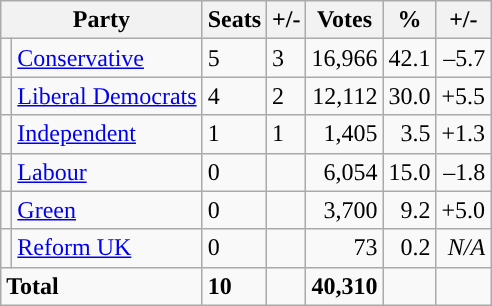<table class="wikitable sortable">
<tr>
<th colspan="2">Party</th>
<th>Seats</th>
<th>+/-</th>
<th>Votes</th>
<th>%</th>
<th>+/-</th>
</tr>
<tr>
<td style="background-color: "></td>
<td><a href='#'>Conservative</a></td>
<td>5</td>
<td> 3</td>
<td style="text-align:right;">16,966</td>
<td style="text-align:right;">42.1</td>
<td style="text-align:right;">–5.7</td>
</tr>
<tr>
<td style="background-color: "></td>
<td><a href='#'>Liberal Democrats</a></td>
<td>4</td>
<td> 2</td>
<td style="text-align:right;">12,112</td>
<td style="text-align:right;">30.0</td>
<td style="text-align:right;">+5.5</td>
</tr>
<tr>
<td style="background-color: "></td>
<td><a href='#'>Independent</a></td>
<td>1</td>
<td> 1</td>
<td style="text-align:right;">1,405</td>
<td style="text-align:right;">3.5</td>
<td style="text-align:right;">+1.3</td>
</tr>
<tr>
<td style="background-color: "></td>
<td><a href='#'>Labour</a></td>
<td>0</td>
<td></td>
<td style="text-align:right;">6,054</td>
<td style="text-align:right;">15.0</td>
<td style="text-align:right;">–1.8</td>
</tr>
<tr>
<td style="background-color: "></td>
<td><a href='#'>Green</a></td>
<td>0</td>
<td></td>
<td style="text-align:right;">3,700</td>
<td style="text-align:right;">9.2</td>
<td style="text-align:right;">+5.0</td>
</tr>
<tr>
<td style="background-color: "></td>
<td><a href='#'>Reform UK</a></td>
<td>0</td>
<td></td>
<td style="text-align:right;">73</td>
<td style="text-align:right;">0.2</td>
<td style="text-align:right;"><em>N/A</em></td>
</tr>
<tr>
<td colspan="2"><strong>Total</strong></td>
<td><strong>10</strong></td>
<td></td>
<td style="text-align:right;"><strong>40,310</strong></td>
<td style="text-align:right;"></td>
<td style="text-align:right;"></td>
</tr>
</table>
